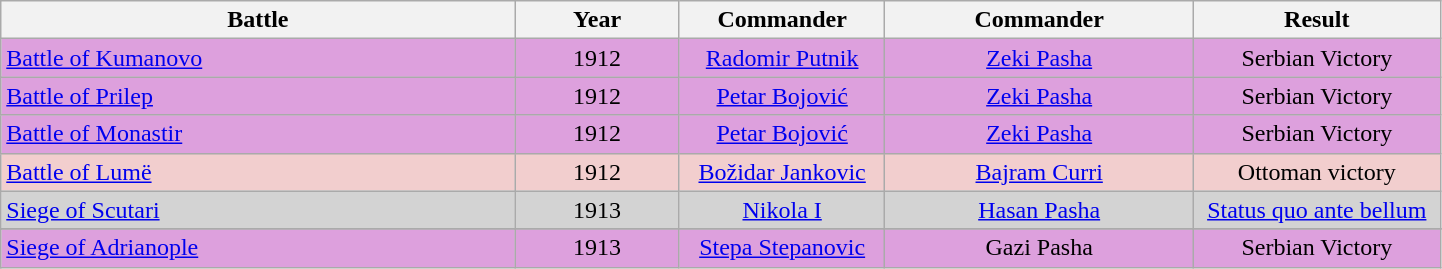<table style="width:76%;" class="wikitable">
<tr>
<th style="width:25%;">Battle</th>
<th style="width:8%;">Year</th>
<th style="width:10%;"> Commander</th>
<th style="width:15%;"> Commander</th>
<th style="width:12%;">Result</th>
</tr>
<tr style="background:plum;">
<td align="left"><a href='#'>Battle of Kumanovo</a></td>
<td style="text-align:center;">1912</td>
<td style="text-align:center;"><a href='#'>Radomir Putnik</a></td>
<td style="text-align:center;"><a href='#'>Zeki Pasha</a></td>
<td style="text-align:center;">Serbian Victory</td>
</tr>
<tr style="background:plum;">
<td align="left"><a href='#'>Battle of Prilep</a></td>
<td style="text-align:center;">1912</td>
<td style="text-align:center;"><a href='#'>Petar Bojović</a></td>
<td style="text-align:center;"><a href='#'>Zeki Pasha</a></td>
<td style="text-align:center;">Serbian Victory</td>
</tr>
<tr style="background:plum;">
<td align="left"><a href='#'>Battle of Monastir</a></td>
<td style="text-align:center;">1912</td>
<td style="text-align:center;"><a href='#'>Petar Bojović</a></td>
<td style="text-align:center;"><a href='#'>Zeki Pasha</a></td>
<td style="text-align:center;">Serbian Victory</td>
</tr>
<tr style="background:#F2CECE;">
<td align="left"><a href='#'>Battle of Lumë</a></td>
<td style="text-align:center;">1912</td>
<td style="text-align:center;"><a href='#'>Božidar Jankovic</a></td>
<td style="text-align:center;"><a href='#'>Bajram Curri</a></td>
<td style="text-align:center;">Ottoman victory</td>
</tr>
<tr style="background:lightgrey;">
<td align="left"><a href='#'>Siege of Scutari</a></td>
<td style="text-align:center;">1913</td>
<td style="text-align:center;"><a href='#'>Nikola I</a></td>
<td style="text-align:center;"><a href='#'>Hasan Pasha</a></td>
<td style="text-align:center;"><a href='#'>Status quo ante bellum</a></td>
</tr>
<tr>
</tr>
<tr style="background:plum;">
<td align="left"><a href='#'>Siege of Adrianople</a></td>
<td style="text-align:center;">1913</td>
<td style="text-align:center;"><a href='#'>Stepa Stepanovic</a></td>
<td style="text-align:center;">Gazi Pasha</td>
<td style="text-align:center;">Serbian Victory</td>
</tr>
</table>
